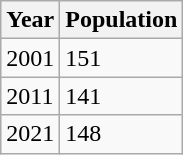<table class="wikitable sortable">
<tr>
<th>Year</th>
<th>Population</th>
</tr>
<tr>
<td>2001</td>
<td>151</td>
</tr>
<tr>
<td>2011</td>
<td>141</td>
</tr>
<tr>
<td>2021</td>
<td>148</td>
</tr>
</table>
